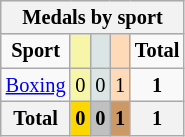<table class="wikitable" style="font-size:85%; text-align:center">
<tr style="background:#efefef;">
<th colspan="7"><strong>Medals by sport</strong></th>
</tr>
<tr>
<td><strong>Sport</strong></td>
<td bgcolor="#F7F6A8"></td>
<td bgcolor="#DCE5E5"></td>
<td bgcolor="#FFDAB9"></td>
<td><strong>Total</strong></td>
</tr>
<tr>
<td><a href='#'>Boxing</a></td>
<td style="background:#F7F6A8;">0</td>
<td style="background:#DCE5E5;">0</td>
<td style="background:#FFDAB9;">1</td>
<td><strong>1</strong></td>
</tr>
<tr>
<th><strong>Total</strong></th>
<th style="background:gold;"><strong>0</strong></th>
<th style="background:silver;"><strong>0</strong></th>
<th style="background:#c96;"><strong>1</strong></th>
<th><strong>1</strong></th>
</tr>
</table>
